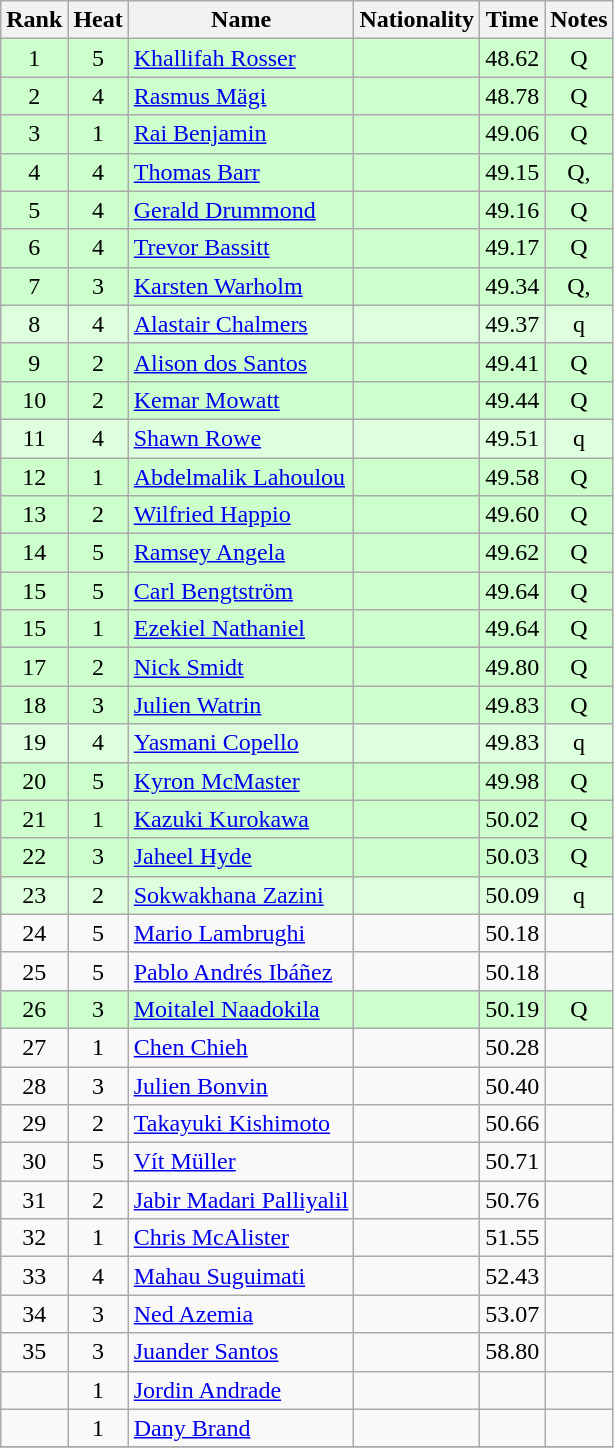<table class="wikitable sortable" style="text-align:center">
<tr>
<th>Rank</th>
<th>Heat</th>
<th>Name</th>
<th>Nationality</th>
<th>Time</th>
<th>Notes</th>
</tr>
<tr bgcolor=ccffcc>
<td>1</td>
<td>5</td>
<td align=left><a href='#'>Khallifah Rosser</a></td>
<td align=left></td>
<td>48.62</td>
<td>Q</td>
</tr>
<tr bgcolor=ccffcc>
<td>2</td>
<td>4</td>
<td align=left><a href='#'>Rasmus Mägi</a></td>
<td align=left></td>
<td>48.78</td>
<td>Q</td>
</tr>
<tr bgcolor=ccffcc>
<td>3</td>
<td>1</td>
<td align=left><a href='#'>Rai Benjamin</a></td>
<td align=left></td>
<td>49.06</td>
<td>Q</td>
</tr>
<tr bgcolor=ccffcc>
<td>4</td>
<td>4</td>
<td align=left><a href='#'>Thomas Barr</a></td>
<td align=left></td>
<td>49.15</td>
<td>Q, </td>
</tr>
<tr bgcolor=ccffcc>
<td>5</td>
<td>4</td>
<td align=left><a href='#'>Gerald Drummond</a></td>
<td align=left></td>
<td>49.16</td>
<td>Q</td>
</tr>
<tr bgcolor=ccffcc>
<td>6</td>
<td>4</td>
<td align=left><a href='#'>Trevor Bassitt</a></td>
<td align=left></td>
<td>49.17</td>
<td>Q</td>
</tr>
<tr bgcolor=ccffcc>
<td>7</td>
<td>3</td>
<td align=left><a href='#'>Karsten Warholm</a></td>
<td align=left></td>
<td>49.34</td>
<td>Q, </td>
</tr>
<tr bgcolor=ddffdd>
<td>8</td>
<td>4</td>
<td align=left><a href='#'>Alastair Chalmers</a></td>
<td align=left></td>
<td>49.37</td>
<td>q</td>
</tr>
<tr bgcolor=ccffcc>
<td>9</td>
<td>2</td>
<td align=left><a href='#'>Alison dos Santos</a></td>
<td align=left></td>
<td>49.41</td>
<td>Q</td>
</tr>
<tr bgcolor=ccffcc>
<td>10</td>
<td>2</td>
<td align=left><a href='#'>Kemar Mowatt</a></td>
<td align=left></td>
<td>49.44</td>
<td>Q</td>
</tr>
<tr bgcolor=ddffdd>
<td>11</td>
<td>4</td>
<td align=left><a href='#'>Shawn Rowe</a></td>
<td align=left></td>
<td>49.51</td>
<td>q</td>
</tr>
<tr bgcolor=ccffcc>
<td>12</td>
<td>1</td>
<td align=left><a href='#'>Abdelmalik Lahoulou</a></td>
<td align=left></td>
<td>49.58</td>
<td>Q</td>
</tr>
<tr bgcolor=ccffcc>
<td>13</td>
<td>2</td>
<td align=left><a href='#'>Wilfried Happio</a></td>
<td align=left></td>
<td>49.60</td>
<td>Q</td>
</tr>
<tr bgcolor=ccffcc>
<td>14</td>
<td>5</td>
<td align=left><a href='#'>Ramsey Angela</a></td>
<td align=left></td>
<td>49.62</td>
<td>Q</td>
</tr>
<tr bgcolor=ccffcc>
<td>15</td>
<td>5</td>
<td align=left><a href='#'>Carl Bengtström</a></td>
<td align=left></td>
<td>49.64</td>
<td>Q</td>
</tr>
<tr bgcolor=ccffcc>
<td>15</td>
<td>1</td>
<td align=left><a href='#'>Ezekiel Nathaniel</a></td>
<td align=left></td>
<td>49.64</td>
<td>Q</td>
</tr>
<tr bgcolor=ccffcc>
<td>17</td>
<td>2</td>
<td align=left><a href='#'>Nick Smidt</a></td>
<td align=left></td>
<td>49.80</td>
<td>Q</td>
</tr>
<tr bgcolor=ccffcc>
<td>18</td>
<td>3</td>
<td align=left><a href='#'>Julien Watrin</a></td>
<td align=left></td>
<td>49.83</td>
<td>Q</td>
</tr>
<tr bgcolor=ddffdd>
<td>19</td>
<td>4</td>
<td align=left><a href='#'>Yasmani Copello</a></td>
<td align=left></td>
<td>49.83</td>
<td>q</td>
</tr>
<tr bgcolor=ccffcc>
<td>20</td>
<td>5</td>
<td align=left><a href='#'>Kyron McMaster</a></td>
<td align=left></td>
<td>49.98</td>
<td>Q</td>
</tr>
<tr bgcolor=ccffcc>
<td>21</td>
<td>1</td>
<td align=left><a href='#'>Kazuki Kurokawa</a></td>
<td align=left></td>
<td>50.02</td>
<td>Q</td>
</tr>
<tr bgcolor=ccffcc>
<td>22</td>
<td>3</td>
<td align=left><a href='#'>Jaheel Hyde</a></td>
<td align=left></td>
<td>50.03</td>
<td>Q</td>
</tr>
<tr bgcolor=ddffdd>
<td>23</td>
<td>2</td>
<td align=left><a href='#'>Sokwakhana Zazini</a></td>
<td align=left></td>
<td>50.09</td>
<td>q</td>
</tr>
<tr>
<td>24</td>
<td>5</td>
<td align=left><a href='#'>Mario Lambrughi</a></td>
<td align=left></td>
<td>50.18</td>
<td></td>
</tr>
<tr>
<td>25</td>
<td>5</td>
<td align=left><a href='#'>Pablo Andrés Ibáñez</a></td>
<td align=left></td>
<td>50.18</td>
<td></td>
</tr>
<tr bgcolor=ccffcc>
<td>26</td>
<td>3</td>
<td align=left><a href='#'>Moitalel Naadokila</a></td>
<td align=left></td>
<td>50.19</td>
<td>Q</td>
</tr>
<tr>
<td>27</td>
<td>1</td>
<td align=left><a href='#'>Chen Chieh</a></td>
<td align=left></td>
<td>50.28</td>
<td></td>
</tr>
<tr>
<td>28</td>
<td>3</td>
<td align=left><a href='#'>Julien Bonvin</a></td>
<td align=left></td>
<td>50.40</td>
<td></td>
</tr>
<tr>
<td>29</td>
<td>2</td>
<td align=left><a href='#'>Takayuki Kishimoto</a></td>
<td align=left></td>
<td>50.66</td>
<td></td>
</tr>
<tr>
<td>30</td>
<td>5</td>
<td align=left><a href='#'>Vít Müller</a></td>
<td align=left></td>
<td>50.71</td>
<td></td>
</tr>
<tr>
<td>31</td>
<td>2</td>
<td align=left><a href='#'>Jabir Madari Palliyalil</a></td>
<td align=left></td>
<td>50.76</td>
<td></td>
</tr>
<tr>
<td>32</td>
<td>1</td>
<td align=left><a href='#'>Chris McAlister</a></td>
<td align=left></td>
<td>51.55</td>
<td></td>
</tr>
<tr>
<td>33</td>
<td>4</td>
<td align=left><a href='#'>Mahau Suguimati</a></td>
<td align=left></td>
<td>52.43</td>
<td></td>
</tr>
<tr>
<td>34</td>
<td>3</td>
<td align=left><a href='#'>Ned Azemia</a></td>
<td align=left></td>
<td>53.07</td>
<td></td>
</tr>
<tr>
<td>35</td>
<td>3</td>
<td align=left><a href='#'>Juander Santos</a></td>
<td align=left></td>
<td>58.80</td>
<td></td>
</tr>
<tr>
<td></td>
<td>1</td>
<td align=left><a href='#'>Jordin Andrade</a></td>
<td align=left></td>
<td></td>
<td></td>
</tr>
<tr>
<td></td>
<td>1</td>
<td align=left><a href='#'>Dany Brand</a></td>
<td align=left></td>
<td></td>
<td></td>
</tr>
<tr>
</tr>
</table>
